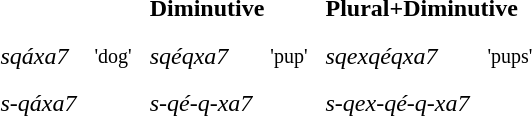<table style="line-height: 1.2em;" cellpadding="5">
<tr>
<th style="text-align: left;" colspan="4"> </th>
<th style="text-align: left;" colspan="2">Diminutive</th>
<th style="text-align: left;" colspan="2">Plural+Diminutive</th>
</tr>
<tr>
<td> </td>
<td> </td>
<td><em>sqáxa7</em></td>
<td><small>'dog'</small></td>
<td><em>sqéqxa7</em></td>
<td><small>'pup'</small></td>
<td><em>sqexqéqxa7</em></td>
<td><small>'pups'</small></td>
</tr>
<tr>
<td> </td>
<td> </td>
<td><em>s-qáxa7</em></td>
<td> </td>
<td><em>s-qé-q-xa7</em></td>
<td> </td>
<td><em>s-qex-qé-q-xa7</em></td>
<td> </td>
</tr>
</table>
